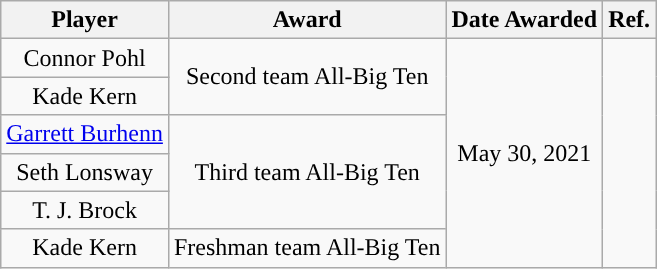<table class="wikitable sortable sortable" style="text-align: center">
<tr align=center>
<th>Player</th>
<th>Award</th>
<th>Date Awarded</th>
<th>Ref.</th>
</tr>
<tr>
<td>Connor Pohl</td>
<td rowspan="2">Second team All-Big Ten</td>
<td rowspan="7">May 30, 2021</td>
<td rowspan="7"></td>
</tr>
<tr>
<td>Kade Kern</td>
</tr>
<tr>
<td><a href='#'>Garrett Burhenn</a></td>
<td rowspan="3">Third team All-Big Ten</td>
</tr>
<tr>
<td>Seth Lonsway</td>
</tr>
<tr>
<td>T. J. Brock</td>
</tr>
<tr>
<td>Kade Kern</td>
<td rowspan="1">Freshman team All-Big Ten</td>
</tr>
</table>
